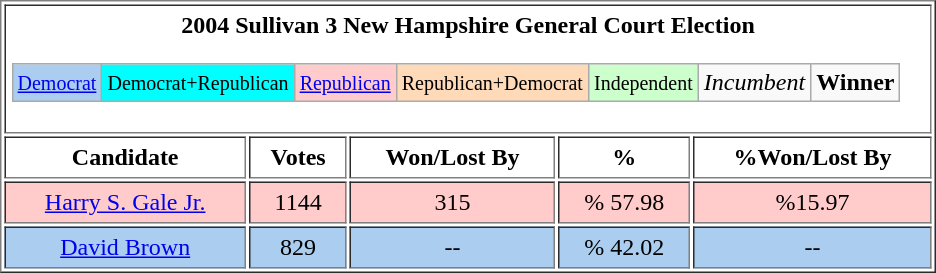<table align=center border=1 cellpadding=4 cellspacing=2>
<tr>
<td colspan="5" align="center"><strong>2004 Sullivan 3 New Hampshire General Court Election</strong><br><table class="wikitable">
<tr>
<td bgcolor="#ABCDEF"><small><a href='#'>Democrat</a></small></td>
<td bgcolor="#00FFFF"><small>Democrat+Republican</small></td>
<td bgcolor="#ffcbcb"><small><a href='#'>Republican</a></small></td>
<td bgcolor="#FFDAB9"><small>Republican+Democrat</small></td>
<td bgcolor="#ccffcc"><small>Independent</small></td>
<td><em>Incumbent</em></td>
<td><strong>Winner</strong></td>
</tr>
</table>
</td>
</tr>
<tr>
<th>Candidate</th>
<th>Votes</th>
<th>Won/Lost By</th>
<th>%</th>
<th>%Won/Lost By</th>
</tr>
<tr bgcolor="#ffcbcb">
<td align="center"><a href='#'>Harry S. Gale Jr.</a></td>
<td align="center">1144</td>
<td align="center">315</td>
<td align="center">% 57.98</td>
<td align="center">%15.97</td>
</tr>
<tr bgcolor="#ABCDEF">
<td align="center"><a href='#'>David Brown</a></td>
<td align="center">829</td>
<td align="center">--</td>
<td align="center">% 42.02</td>
<td align="center">--</td>
</tr>
</table>
